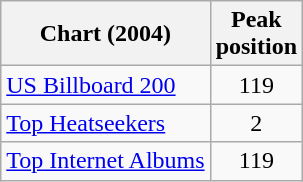<table class="wikitable sortable">
<tr>
<th>Chart (2004)</th>
<th>Peak<br>position</th>
</tr>
<tr>
<td><a href='#'>US Billboard 200</a></td>
<td style="text-align:center;">119</td>
</tr>
<tr>
<td><a href='#'>Top Heatseekers</a></td>
<td style="text-align:center;">2</td>
</tr>
<tr>
<td><a href='#'>Top Internet Albums</a></td>
<td style="text-align:center;">119</td>
</tr>
</table>
